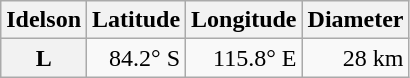<table class="wikitable" style="text-align: right;">
<tr>
<th scope="col">Idelson</th>
<th scope="col">Latitude</th>
<th scope="col">Longitude</th>
<th scope="col">Diameter</th>
</tr>
<tr>
<th scope="row">L</th>
<td>84.2° S</td>
<td>115.8° E</td>
<td>28 km</td>
</tr>
</table>
